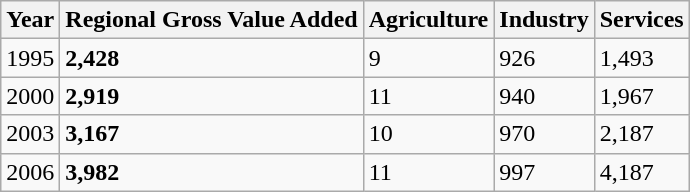<table class="wikitable">
<tr>
<th>Year</th>
<th>Regional Gross Value Added</th>
<th>Agriculture</th>
<th>Industry</th>
<th>Services</th>
</tr>
<tr>
<td>1995</td>
<td><strong>2,428</strong></td>
<td>9</td>
<td>926</td>
<td>1,493</td>
</tr>
<tr>
<td>2000</td>
<td><strong>2,919</strong></td>
<td>11</td>
<td>940</td>
<td>1,967</td>
</tr>
<tr>
<td>2003</td>
<td><strong>3,167</strong></td>
<td>10</td>
<td>970</td>
<td>2,187</td>
</tr>
<tr>
<td>2006</td>
<td><strong>3,982</strong></td>
<td>11</td>
<td>997</td>
<td>4,187</td>
</tr>
</table>
